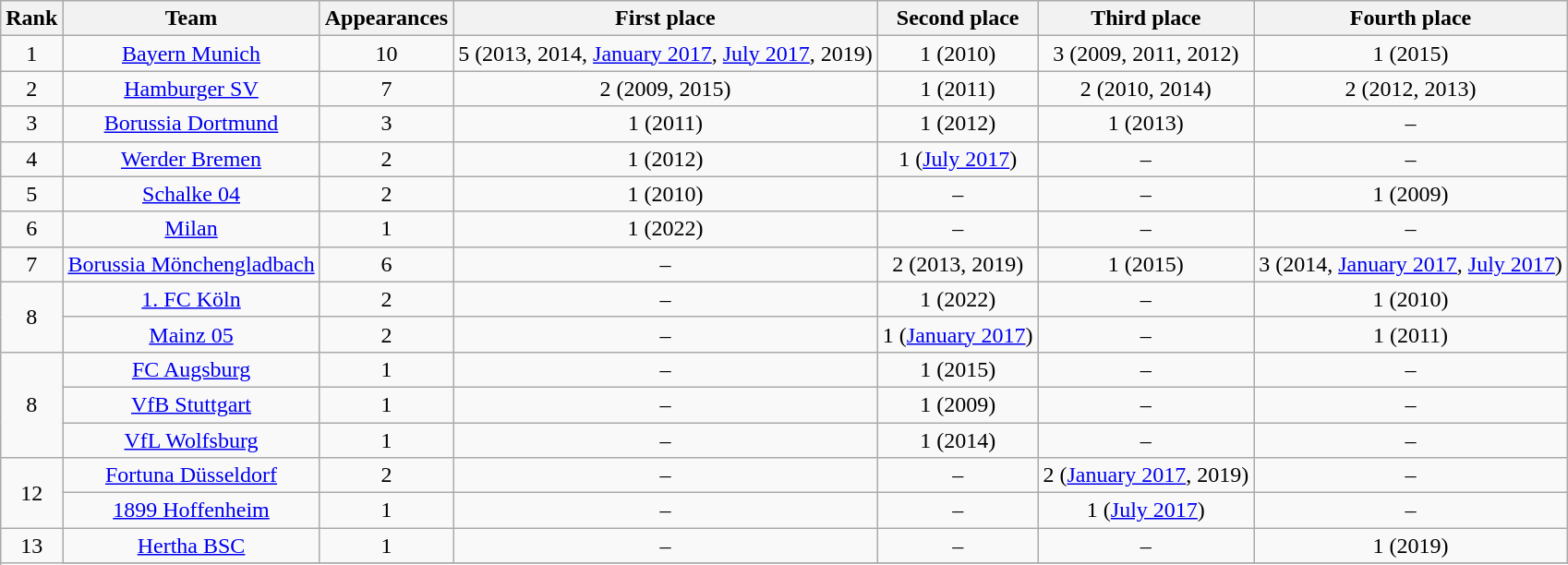<table class="wikitable" style="text-align:center">
<tr>
<th>Rank</th>
<th>Team</th>
<th>Appearances</th>
<th>First place</th>
<th>Second place</th>
<th>Third place</th>
<th>Fourth place</th>
</tr>
<tr>
<td>1</td>
<td><a href='#'>Bayern Munich</a></td>
<td>10</td>
<td>5 (2013, 2014, <a href='#'>January 2017</a>, <a href='#'>July 2017</a>, 2019)</td>
<td>1 (2010)</td>
<td>3 (2009, 2011, 2012)</td>
<td>1 (2015)</td>
</tr>
<tr>
<td>2</td>
<td><a href='#'>Hamburger SV</a></td>
<td>7</td>
<td>2 (2009, 2015)</td>
<td>1 (2011)</td>
<td>2 (2010, 2014)</td>
<td>2 (2012, 2013)</td>
</tr>
<tr>
<td>3</td>
<td><a href='#'>Borussia Dortmund</a></td>
<td>3</td>
<td>1 (2011)</td>
<td>1 (2012)</td>
<td>1 (2013)</td>
<td>–</td>
</tr>
<tr>
<td>4</td>
<td><a href='#'>Werder Bremen</a></td>
<td>2</td>
<td>1 (2012)</td>
<td>1 (<a href='#'>July 2017</a>)</td>
<td>–</td>
<td>–</td>
</tr>
<tr>
<td>5</td>
<td><a href='#'>Schalke 04</a></td>
<td>2</td>
<td>1 (2010)</td>
<td>–</td>
<td>–</td>
<td>1 (2009)</td>
</tr>
<tr>
<td>6</td>
<td><a href='#'>Milan</a></td>
<td>1</td>
<td>1 (2022)</td>
<td>–</td>
<td>–</td>
<td>–</td>
</tr>
<tr>
<td>7</td>
<td><a href='#'>Borussia Mönchengladbach</a></td>
<td>6</td>
<td>–</td>
<td>2 (2013, 2019)</td>
<td>1 (2015)</td>
<td>3 (2014, <a href='#'>January 2017</a>, <a href='#'>July 2017</a>)</td>
</tr>
<tr>
<td rowspan="2">8</td>
<td><a href='#'>1. FC Köln</a></td>
<td>2</td>
<td>–</td>
<td>1 (2022)</td>
<td>–</td>
<td>1 (2010)</td>
</tr>
<tr>
<td><a href='#'>Mainz 05</a></td>
<td>2</td>
<td>–</td>
<td>1 (<a href='#'>January 2017</a>)</td>
<td>–</td>
<td>1 (2011)</td>
</tr>
<tr>
<td rowspan="3">8</td>
<td><a href='#'>FC Augsburg</a></td>
<td>1</td>
<td>–</td>
<td>1 (2015)</td>
<td>–</td>
<td>–</td>
</tr>
<tr>
<td><a href='#'>VfB Stuttgart</a></td>
<td>1</td>
<td>–</td>
<td>1 (2009)</td>
<td>–</td>
<td>–</td>
</tr>
<tr>
<td><a href='#'>VfL Wolfsburg</a></td>
<td>1</td>
<td>–</td>
<td>1 (2014)</td>
<td>–</td>
<td>–</td>
</tr>
<tr>
<td rowspan="2">12</td>
<td><a href='#'>Fortuna Düsseldorf</a></td>
<td>2</td>
<td>–</td>
<td>–</td>
<td>2 (<a href='#'>January 2017</a>, 2019)</td>
<td>–</td>
</tr>
<tr>
<td><a href='#'>1899 Hoffenheim</a></td>
<td>1</td>
<td>–</td>
<td>–</td>
<td>1 (<a href='#'>July 2017</a>)</td>
<td>–</td>
</tr>
<tr>
<td rowspan="2">13</td>
<td><a href='#'>Hertha BSC</a></td>
<td>1</td>
<td>–</td>
<td>–</td>
<td>–</td>
<td>1 (2019)</td>
</tr>
<tr>
</tr>
</table>
